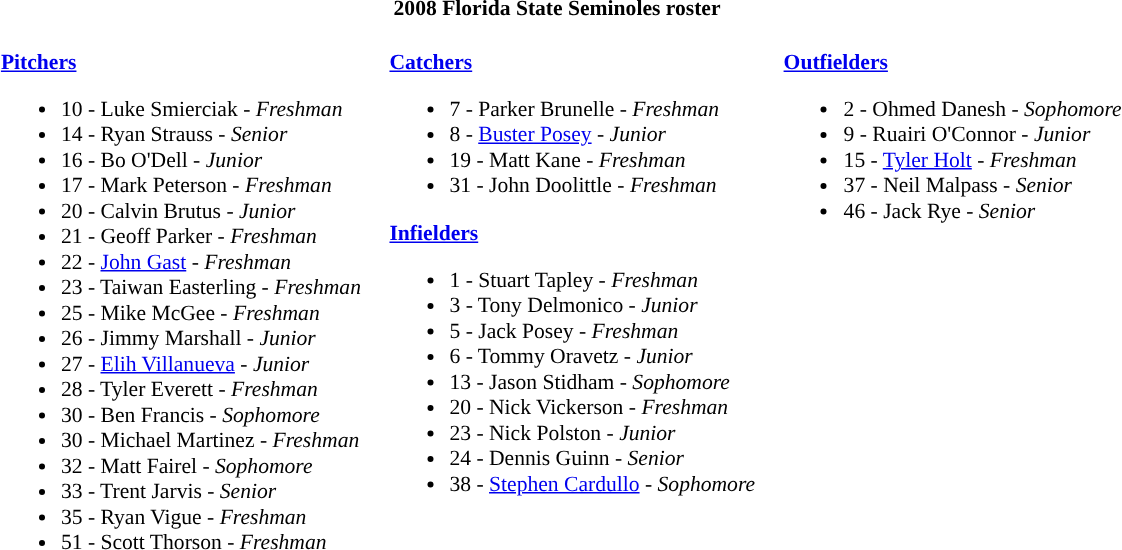<table class="toccolours" style="border-collapse:collapse; font-size:90%;">
<tr>
<th colspan=9>2008 Florida State Seminoles roster</th>
</tr>
<tr>
<td width="03"> </td>
<td valign="top"><br><strong><a href='#'>Pitchers</a></strong><ul><li>10 - Luke Smierciak - <em>Freshman</em></li><li>14 - Ryan Strauss - <em>Senior</em></li><li>16 - Bo O'Dell - <em>Junior</em></li><li>17 - Mark Peterson - <em>Freshman</em></li><li>20 - Calvin Brutus - <em>Junior</em></li><li>21 - Geoff Parker - <em>Freshman</em></li><li>22 - <a href='#'>John Gast</a> - <em>Freshman</em></li><li>23 - Taiwan Easterling - <em>Freshman</em></li><li>25 - Mike McGee - <em>Freshman</em></li><li>26 - Jimmy Marshall - <em>Junior</em></li><li>27 - <a href='#'>Elih Villanueva</a> - <em>Junior</em></li><li>28 - Tyler Everett - <em>Freshman</em></li><li>30 - Ben Francis - <em>Sophomore</em></li><li>30 - Michael Martinez - <em>Freshman</em></li><li>32 - Matt Fairel - <em>Sophomore</em></li><li>33 - Trent Jarvis - <em> Senior</em></li><li>35 - Ryan Vigue - <em>Freshman</em></li><li>51 - Scott Thorson - <em> Freshman</em></li></ul></td>
<td width="15"> </td>
<td valign="top"><br><strong><a href='#'>Catchers</a></strong><ul><li>7 - Parker Brunelle - <em>Freshman</em></li><li>8 - <a href='#'>Buster Posey</a> - <em>Junior</em></li><li>19 - Matt Kane - <em>Freshman</em></li><li>31 - John Doolittle - <em>Freshman</em></li></ul><strong><a href='#'>Infielders</a></strong><ul><li>1 - Stuart Tapley - <em>Freshman</em></li><li>3 - Tony Delmonico - <em>Junior</em></li><li>5 - Jack Posey - <em>Freshman</em></li><li>6 - Tommy Oravetz - <em>Junior</em></li><li>13 - Jason Stidham - <em>Sophomore</em></li><li>20 - Nick Vickerson - <em>Freshman</em></li><li>23 - Nick Polston - <em>Junior</em></li><li>24 - Dennis Guinn - <em>Senior</em></li><li>38 - <a href='#'>Stephen Cardullo</a> - <em>Sophomore</em></li></ul></td>
<td width="15"> </td>
<td valign="top"><br><strong><a href='#'>Outfielders</a></strong><ul><li>2 - Ohmed Danesh - <em>Sophomore</em></li><li>9 - Ruairi O'Connor - <em> Junior</em></li><li>15 - <a href='#'>Tyler Holt</a> - <em>Freshman</em></li><li>37 - Neil Malpass - <em> Senior</em></li><li>46 - Jack Rye - <em>Senior</em></li></ul></td>
</tr>
</table>
